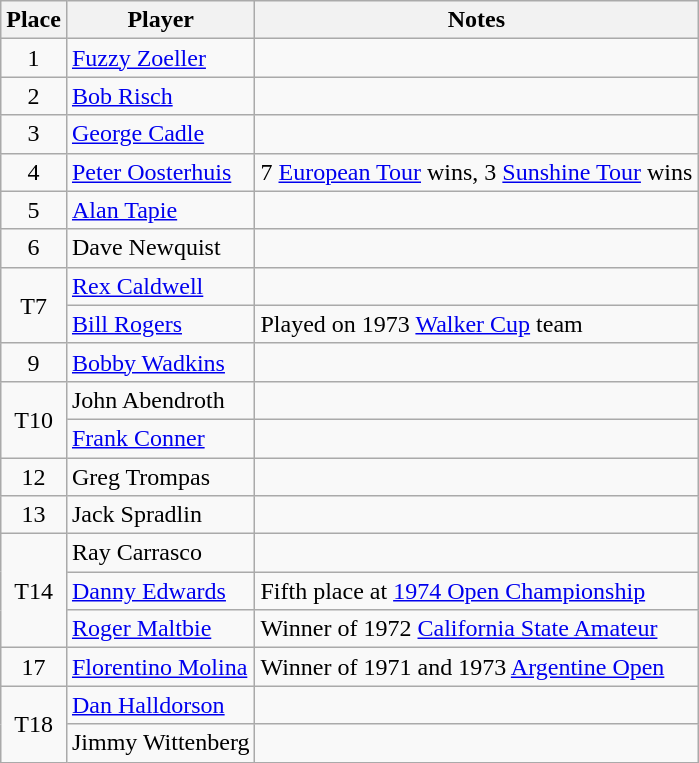<table class="wikitable sortable">
<tr>
<th>Place</th>
<th>Player</th>
<th>Notes</th>
</tr>
<tr>
<td align=center>1</td>
<td> <a href='#'>Fuzzy Zoeller</a></td>
<td></td>
</tr>
<tr>
<td align=center>2</td>
<td> <a href='#'>Bob Risch</a></td>
<td></td>
</tr>
<tr>
<td align=center>3</td>
<td> <a href='#'>George Cadle</a></td>
<td></td>
</tr>
<tr>
<td align=center>4</td>
<td> <a href='#'>Peter Oosterhuis</a></td>
<td>7 <a href='#'>European Tour</a> wins, 3 <a href='#'>Sunshine Tour</a> wins</td>
</tr>
<tr>
<td align=center>5</td>
<td> <a href='#'>Alan Tapie</a></td>
<td></td>
</tr>
<tr>
<td align=center>6</td>
<td> Dave Newquist</td>
<td></td>
</tr>
<tr>
<td rowspan=2 align=center>T7</td>
<td> <a href='#'>Rex Caldwell</a></td>
<td></td>
</tr>
<tr>
<td> <a href='#'>Bill Rogers</a></td>
<td>Played on 1973 <a href='#'>Walker Cup</a> team</td>
</tr>
<tr>
<td align=center>9</td>
<td> <a href='#'>Bobby Wadkins</a></td>
<td></td>
</tr>
<tr>
<td rowspan=2 align=center>T10</td>
<td> John Abendroth</td>
<td></td>
</tr>
<tr>
<td> <a href='#'>Frank Conner</a></td>
<td></td>
</tr>
<tr>
<td align=center>12</td>
<td> Greg Trompas</td>
<td></td>
</tr>
<tr>
<td align=center>13</td>
<td> Jack Spradlin</td>
<td></td>
</tr>
<tr>
<td rowspan=3 align=center>T14</td>
<td> Ray Carrasco</td>
<td></td>
</tr>
<tr>
<td> <a href='#'>Danny Edwards</a></td>
<td>Fifth place at <a href='#'>1974 Open Championship</a></td>
</tr>
<tr>
<td> <a href='#'>Roger Maltbie</a></td>
<td>Winner of 1972 <a href='#'>California State Amateur</a></td>
</tr>
<tr>
<td align=center>17</td>
<td> <a href='#'>Florentino Molina</a></td>
<td>Winner of 1971 and 1973 <a href='#'>Argentine Open</a></td>
</tr>
<tr>
<td rowspan=2 align=center>T18</td>
<td> <a href='#'>Dan Halldorson</a></td>
<td></td>
</tr>
<tr>
<td> Jimmy Wittenberg</td>
<td></td>
</tr>
</table>
